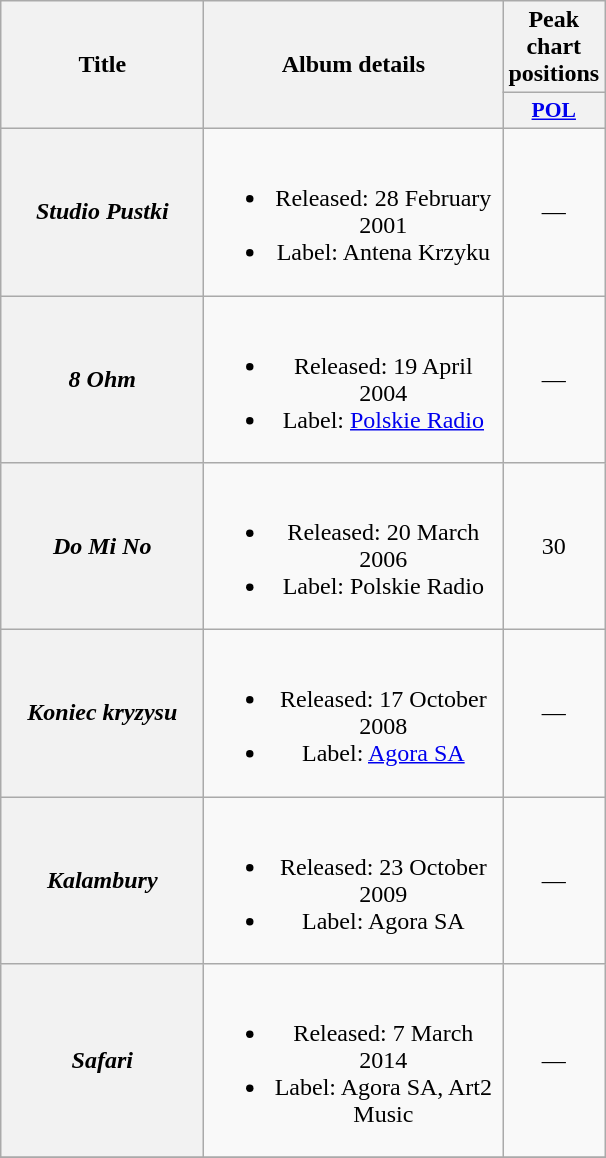<table class="wikitable plainrowheaders" style="text-align:center;" border="1">
<tr>
<th scope="col" rowspan="2" style="width:8em;">Title</th>
<th scope="col" rowspan="2" style="width:12em;">Album details</th>
<th scope="col" colspan="1">Peak chart positions</th>
</tr>
<tr>
<th scope="col" style="width:3em;font-size:90%;"><a href='#'>POL</a><br></th>
</tr>
<tr>
<th scope="row"><em>Studio Pustki</em></th>
<td><br><ul><li>Released: 28 February 2001</li><li>Label: Antena Krzyku</li></ul></td>
<td>—</td>
</tr>
<tr>
<th scope="row"><em>8 Ohm</em></th>
<td><br><ul><li>Released: 19 April 2004</li><li>Label: <a href='#'>Polskie Radio</a></li></ul></td>
<td>—</td>
</tr>
<tr>
<th scope="row"><em>Do Mi No</em></th>
<td><br><ul><li>Released: 20 March 2006</li><li>Label: Polskie Radio</li></ul></td>
<td>30</td>
</tr>
<tr>
<th scope="row"><em>Koniec kryzysu</em></th>
<td><br><ul><li>Released: 17 October 2008</li><li>Label: <a href='#'>Agora SA</a></li></ul></td>
<td>—</td>
</tr>
<tr>
<th scope="row"><em>Kalambury</em></th>
<td><br><ul><li>Released: 23 October 2009</li><li>Label: Agora SA</li></ul></td>
<td>—</td>
</tr>
<tr>
<th scope="row"><em>Safari</em></th>
<td><br><ul><li>Released: 7 March 2014</li><li>Label: Agora SA, Art2 Music</li></ul></td>
<td>—</td>
</tr>
<tr>
</tr>
</table>
